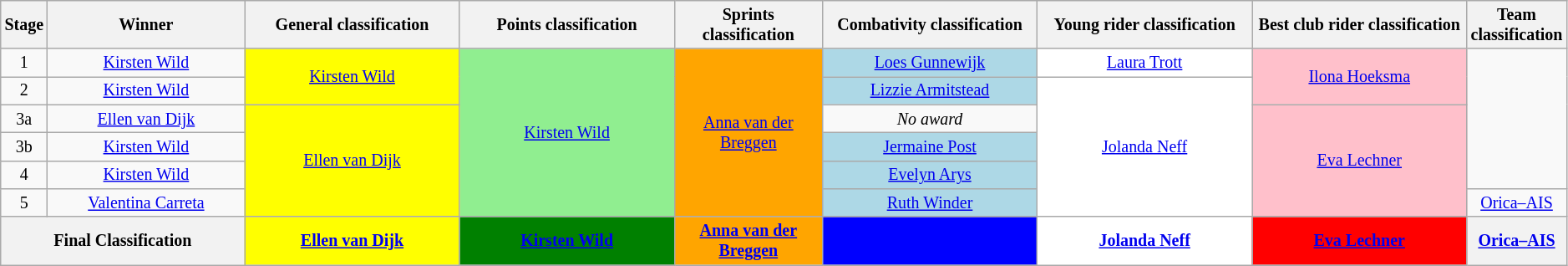<table class="wikitable" style="text-align: center; font-size:smaller;">
<tr>
<th style="width:1%;">Stage</th>
<th style="width:14%;">Winner</th>
<th style="width:10%;">General classification<br></th>
<th style="width:10%;">Points classification<br></th>
<th style="width:10%;">Sprints classification<br></th>
<th style="width:10%;">Combativity classification<br></th>
<th style="width:10%;">Young rider classification<br></th>
<th style="width:10%;">Best club rider classification<br></th>
<th style="width:10%;">Team classification</th>
</tr>
<tr>
<td>1</td>
<td><a href='#'>Kirsten Wild</a></td>
<td style="background:yellow;" rowspan=2><a href='#'>Kirsten Wild</a></td>
<td style="background:lightgreen;" rowspan=6><a href='#'>Kirsten Wild</a></td>
<td style="background:orange;" rowspan=6><a href='#'>Anna van der Breggen</a></td>
<td style="background:lightblue;"><a href='#'>Loes Gunnewijk</a></td>
<td style="background:white;"><a href='#'>Laura Trott</a></td>
<td style="background:pink;" rowspan=2><a href='#'>Ilona Hoeksma</a></td>
<td rowspan=5></td>
</tr>
<tr>
<td>2</td>
<td><a href='#'>Kirsten Wild</a></td>
<td style="background:lightblue;"><a href='#'>Lizzie Armitstead</a></td>
<td rowspan=5 style="background:white;"><a href='#'>Jolanda Neff</a></td>
</tr>
<tr>
<td>3a</td>
<td><a href='#'>Ellen van Dijk</a></td>
<td style="background:yellow;" rowspan=4><a href='#'>Ellen van Dijk</a></td>
<td><em>No award</em></td>
<td style="background:pink;" rowspan=4><a href='#'>Eva Lechner</a></td>
</tr>
<tr>
<td>3b</td>
<td><a href='#'>Kirsten Wild</a></td>
<td style="background:lightblue;"><a href='#'>Jermaine Post</a></td>
</tr>
<tr>
<td>4</td>
<td><a href='#'>Kirsten Wild</a></td>
<td style="background:lightblue;"><a href='#'>Evelyn Arys</a></td>
</tr>
<tr>
<td>5</td>
<td><a href='#'>Valentina Carreta</a></td>
<td style="background:lightblue;"><a href='#'>Ruth Winder</a></td>
<td><a href='#'>Orica–AIS</a></td>
</tr>
<tr>
<th colspan=2><strong>Final Classification</strong></th>
<th style="background-color:yellow; background:yellow; width:15%;"><a href='#'>Ellen van Dijk</a></th>
<th style="background:green; width:15%;"><a href='#'>Kirsten Wild</a></th>
<th style="background:orange;"><a href='#'>Anna van der Breggen</a></th>
<th style="background:blue; width:15%;"></th>
<th style="background:white; width:15%;"><a href='#'>Jolanda Neff</a></th>
<th style="background:red; width:15%;"><a href='#'>Eva Lechner</a></th>
<th width:15%;"><a href='#'>Orica–AIS</a></th>
</tr>
</table>
